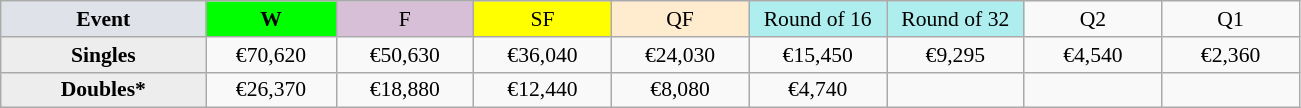<table class=wikitable style=font-size:90%;text-align:center>
<tr>
<td style="width:130px; background:#dfe2e9;"><strong>Event</strong></td>
<td style="width:80px; background:lime;"><strong>W</strong></td>
<td style="width:85px; background:thistle;">F</td>
<td style="width:85px; background:#ff0;">SF</td>
<td style="width:85px; background:#ffebcd;">QF</td>
<td style="width:85px; background:#afeeee;">Round of 16</td>
<td style="width:85px; background:#afeeee;">Round of 32</td>
<td width=85>Q2</td>
<td width=85>Q1</td>
</tr>
<tr>
<td style="background:#ededed;"><strong>Singles</strong></td>
<td>€70,620</td>
<td>€50,630</td>
<td>€36,040</td>
<td>€24,030</td>
<td>€15,450</td>
<td>€9,295</td>
<td>€4,540</td>
<td>€2,360</td>
</tr>
<tr>
<td style="background:#ededed;"><strong>Doubles*</strong></td>
<td>€26,370</td>
<td>€18,880</td>
<td>€12,440</td>
<td>€8,080</td>
<td>€4,740</td>
<td></td>
<td></td>
<td></td>
</tr>
</table>
